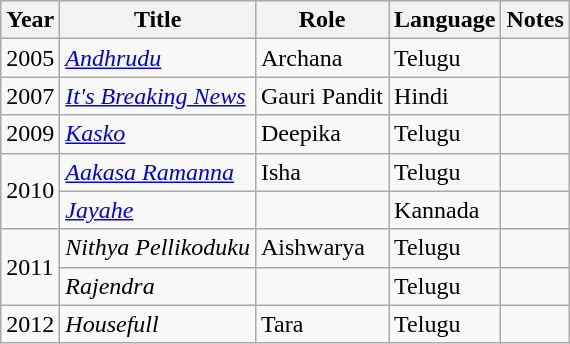<table class="wikitable">
<tr>
<th>Year</th>
<th>Title</th>
<th>Role</th>
<th>Language</th>
<th>Notes</th>
</tr>
<tr>
<td>2005</td>
<td><em><a href='#'>Andhrudu</a></em></td>
<td>Archana</td>
<td>Telugu</td>
<td></td>
</tr>
<tr>
<td>2007</td>
<td><em><a href='#'>It's Breaking News</a></em></td>
<td>Gauri Pandit</td>
<td>Hindi</td>
<td></td>
</tr>
<tr>
<td>2009</td>
<td><em><a href='#'>Kasko</a></em></td>
<td>Deepika</td>
<td>Telugu</td>
<td></td>
</tr>
<tr>
<td rowspan="2">2010</td>
<td><em><a href='#'>Aakasa Ramanna</a></em></td>
<td>Isha</td>
<td>Telugu</td>
<td></td>
</tr>
<tr>
<td><em><a href='#'>Jayahe</a></em></td>
<td></td>
<td>Kannada</td>
<td></td>
</tr>
<tr>
<td rowspan="2">2011</td>
<td><em>Nithya Pellikoduku</em></td>
<td>Aishwarya</td>
<td>Telugu</td>
<td></td>
</tr>
<tr>
<td><em>Rajendra</em></td>
<td></td>
<td>Telugu</td>
<td></td>
</tr>
<tr>
<td>2012</td>
<td><em>Housefull</em></td>
<td>Tara</td>
<td>Telugu</td>
<td></td>
</tr>
</table>
